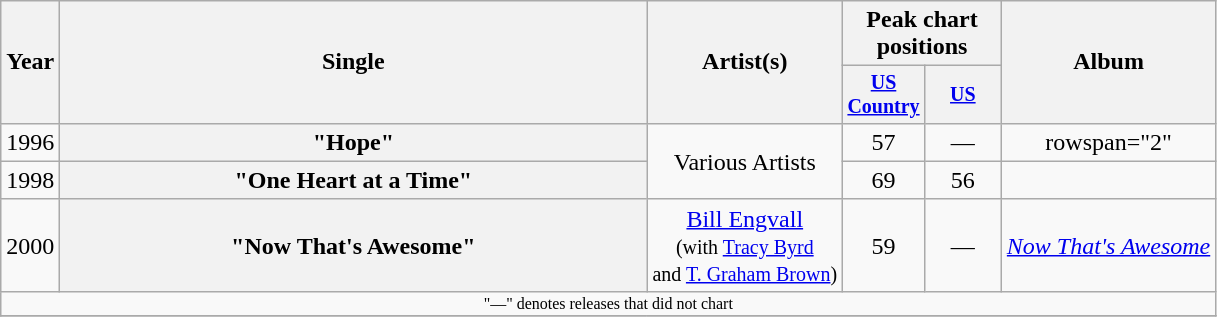<table class="wikitable plainrowheaders" style="text-align:center;">
<tr>
<th rowspan="2">Year</th>
<th rowspan="2" style="width:24em;">Single</th>
<th rowspan="2">Artist(s)</th>
<th colspan="2">Peak chart<br>positions</th>
<th rowspan="2">Album</th>
</tr>
<tr style="font-size:smaller;">
<th width="45"><a href='#'>US Country</a></th>
<th width="45"><a href='#'>US</a></th>
</tr>
<tr>
<td>1996</td>
<th scope="row">"Hope"</th>
<td rowspan="2">Various Artists</td>
<td>57</td>
<td>—</td>
<td>rowspan="2" </td>
</tr>
<tr>
<td>1998</td>
<th scope="row">"One Heart at a Time"</th>
<td>69</td>
<td>56</td>
</tr>
<tr>
<td>2000</td>
<th scope="row">"Now That's Awesome"</th>
<td><a href='#'>Bill Engvall</a><br><small>(with <a href='#'>Tracy Byrd</a><br>and <a href='#'>T. Graham Brown</a>)</small></td>
<td>59</td>
<td>—</td>
<td align="left"><em><a href='#'>Now That's Awesome</a></em></td>
</tr>
<tr>
<td colspan="6" style="font-size:8pt">"—" denotes releases that did not chart</td>
</tr>
<tr>
</tr>
</table>
